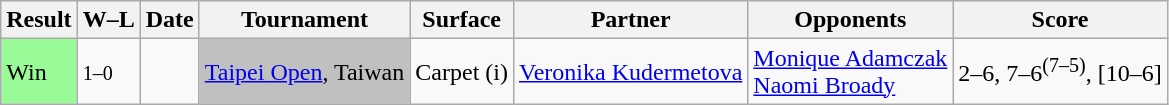<table class="wikitable">
<tr>
<th>Result</th>
<th class=unsortable>W–L</th>
<th>Date</th>
<th>Tournament</th>
<th>Surface</th>
<th>Partner</th>
<th>Opponents</th>
<th class=unsortable>Score</th>
</tr>
<tr>
<td style=background:#98FB98>Win</td>
<td><small>1–0</small></td>
<td><a href='#'></a></td>
<td style=background:silver;><a href='#'>Taipei Open</a>, Taiwan</td>
<td>Carpet (i)</td>
<td> <a href='#'>Veronika Kudermetova</a></td>
<td> <a href='#'>Monique Adamczak</a> <br>  <a href='#'>Naomi Broady</a></td>
<td>2–6, 7–6<sup>(7–5)</sup>, [10–6]</td>
</tr>
</table>
